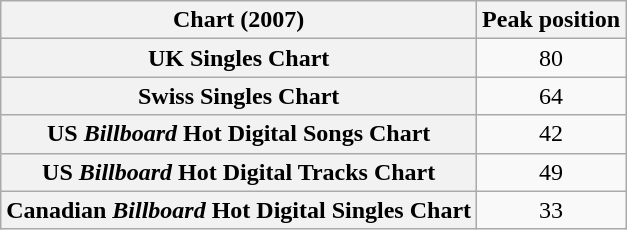<table class="wikitable plainrowheaders sortable" style="text-align:center;">
<tr>
<th scope="col">Chart (2007)</th>
<th scope="col">Peak position</th>
</tr>
<tr>
<th scope="row">UK Singles Chart</th>
<td>80</td>
</tr>
<tr>
<th scope="row">Swiss Singles Chart</th>
<td>64</td>
</tr>
<tr>
<th scope="row">US <em>Billboard</em> Hot Digital Songs Chart</th>
<td>42</td>
</tr>
<tr>
<th scope="row">US <em>Billboard</em> Hot Digital Tracks Chart</th>
<td style="text-align:center;">49</td>
</tr>
<tr>
<th scope="row">Canadian <em>Billboard</em> Hot Digital Singles Chart</th>
<td>33</td>
</tr>
</table>
